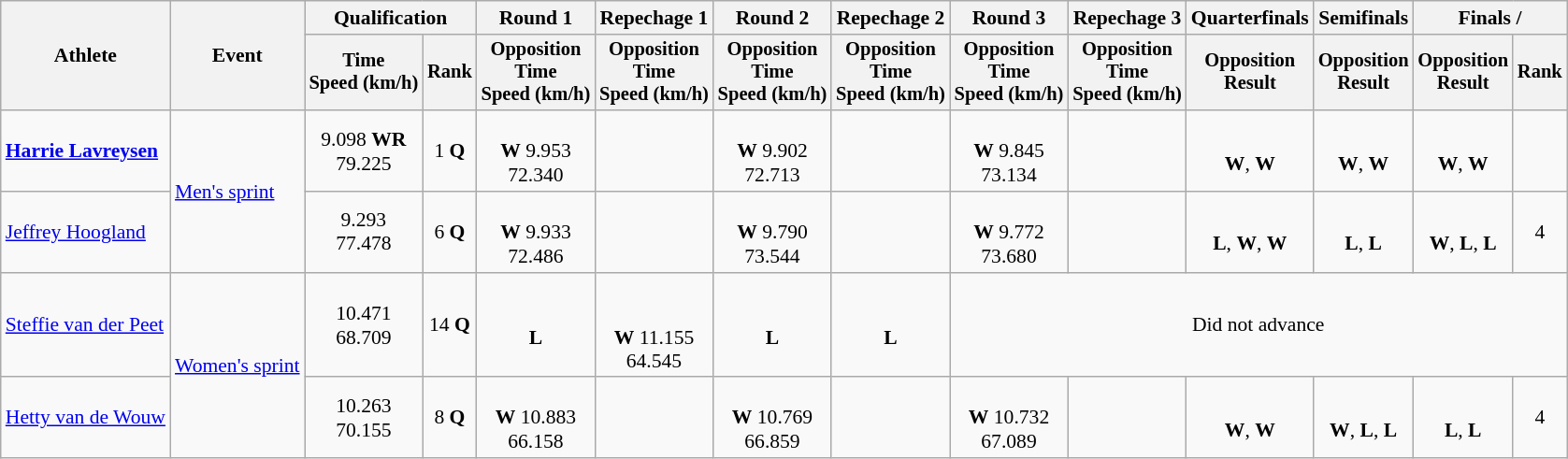<table class=wikitable style=font-size:90%;text-align:center>
<tr>
<th rowspan=2>Athlete</th>
<th rowspan=2>Event</th>
<th colspan=2>Qualification</th>
<th>Round 1</th>
<th>Repechage 1</th>
<th>Round 2</th>
<th>Repechage 2</th>
<th>Round 3</th>
<th>Repechage 3</th>
<th>Quarterfinals</th>
<th>Semifinals</th>
<th colspan=2>Finals / </th>
</tr>
<tr style=font-size:95%>
<th>Time<br>Speed (km/h)</th>
<th>Rank</th>
<th>Opposition<br>Time<br>Speed (km/h)</th>
<th>Opposition<br>Time<br>Speed (km/h)</th>
<th>Opposition<br>Time<br>Speed (km/h)</th>
<th>Opposition<br>Time<br>Speed (km/h)</th>
<th>Opposition<br>Time<br>Speed (km/h)</th>
<th>Opposition<br>Time<br>Speed (km/h)</th>
<th>Opposition<br>Result</th>
<th>Opposition<br>Result</th>
<th>Opposition<br>Result</th>
<th>Rank</th>
</tr>
<tr>
<td align=left><strong><a href='#'>Harrie Lavreysen</a></strong></td>
<td align=left rowspan=2><a href='#'>Men's sprint</a></td>
<td>9.098 <strong>WR</strong> <br>79.225</td>
<td>1 <strong>Q</strong></td>
<td><br><strong>W</strong> 9.953<br>72.340</td>
<td></td>
<td><br> <strong>W</strong> 9.902<br>72.713</td>
<td></td>
<td><br><strong>W</strong> 9.845<br>73.134</td>
<td></td>
<td> <br><strong>W</strong>, <strong>W</strong></td>
<td>  <br><strong>W</strong>, <strong>W</strong></td>
<td><br><strong>W</strong>, <strong>W</strong></td>
<td></td>
</tr>
<tr>
<td align=left><a href='#'>Jeffrey Hoogland</a></td>
<td>9.293 <br> 77.478</td>
<td>6 <strong>Q</strong></td>
<td><br><strong>W</strong> 9.933<br>72.486</td>
<td></td>
<td><br> <strong>W</strong> 9.790<br>73.544</td>
<td></td>
<td> <br><strong>W</strong> 9.772<br>73.680</td>
<td></td>
<td><br><strong>L</strong>, <strong>W</strong>, <strong>W</strong></td>
<td><br><strong>L</strong>, <strong>L</strong></td>
<td><br><strong>W</strong>, <strong>L</strong>, <strong>L</strong></td>
<td>4</td>
</tr>
<tr>
<td align=left><a href='#'>Steffie van der Peet</a></td>
<td align=left rowspan=2><a href='#'>Women's sprint</a></td>
<td>10.471<br>68.709</td>
<td>14 <strong>Q</strong></td>
<td><br><strong>L</strong></td>
<td><br><br><strong>W</strong> 11.155<br>64.545</td>
<td><br><strong>L</strong></td>
<td><br><strong>L</strong></td>
<td colspan=6>Did not advance</td>
</tr>
<tr>
<td align=left><a href='#'>Hetty van de Wouw</a></td>
<td>10.263<br>70.155</td>
<td>8 <strong>Q</strong></td>
<td><br><strong>W</strong> 10.883<br>66.158</td>
<td></td>
<td><br><strong>W</strong> 10.769<br>66.859</td>
<td></td>
<td><br><strong>W</strong> 10.732<br>67.089</td>
<td></td>
<td><br><strong>W</strong>, <strong>W</strong></td>
<td><br><strong>W</strong>, <strong>L</strong>, <strong>L</strong></td>
<td><br><strong>L</strong>, <strong>L</strong></td>
<td>4</td>
</tr>
</table>
